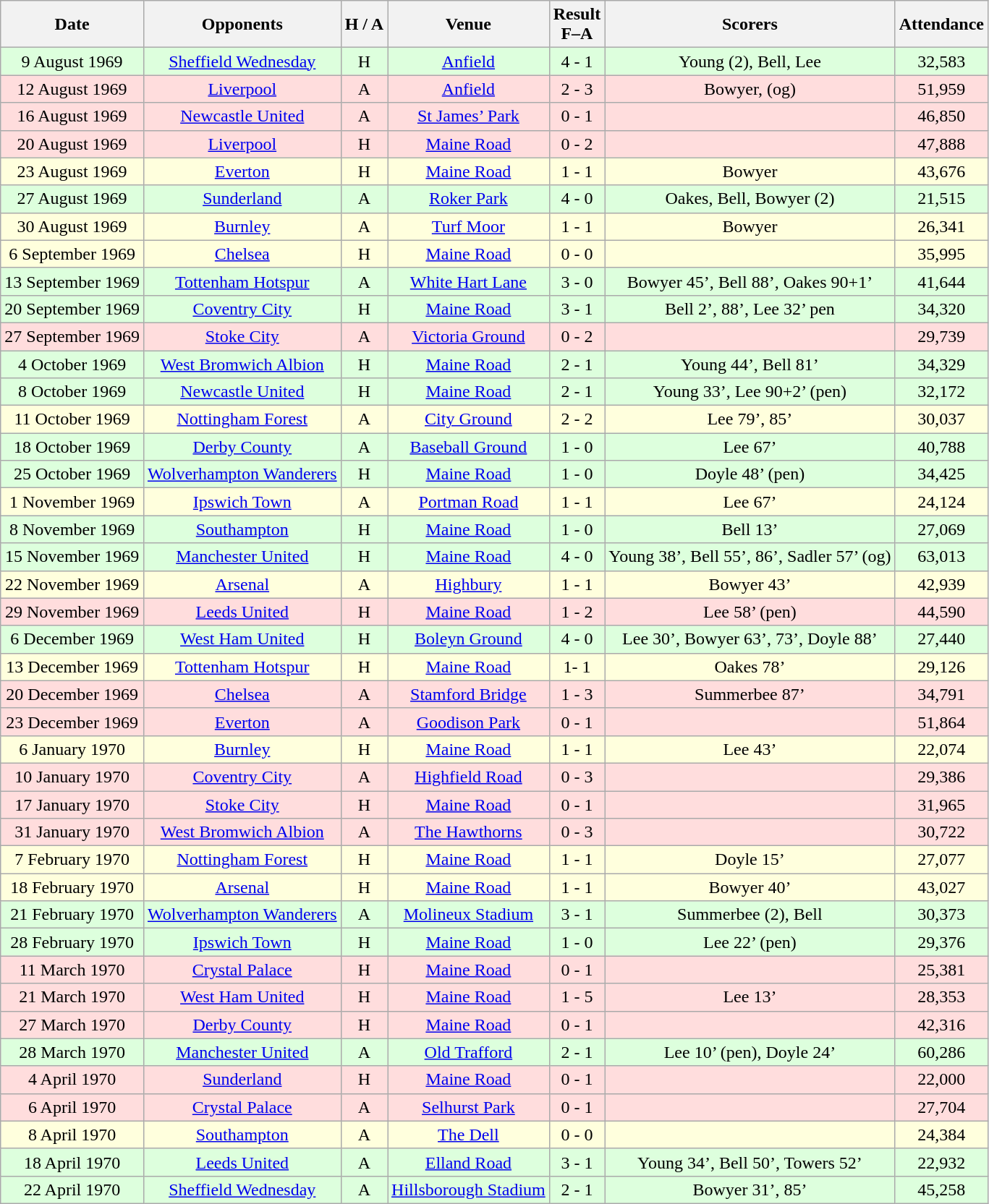<table class="wikitable" style="text-align:center">
<tr>
<th>Date</th>
<th>Opponents</th>
<th>H / A</th>
<th>Venue</th>
<th>Result<br>F–A</th>
<th>Scorers</th>
<th>Attendance</th>
</tr>
<tr bgcolor="#ddffdd">
<td>9 August 1969</td>
<td><a href='#'>Sheffield Wednesday</a></td>
<td>H</td>
<td><a href='#'>Anfield</a></td>
<td>4 - 1</td>
<td>Young (2), Bell, Lee</td>
<td>32,583</td>
</tr>
<tr bgcolor="#ffdddd">
<td>12 August 1969</td>
<td><a href='#'>Liverpool</a></td>
<td>A</td>
<td><a href='#'>Anfield</a></td>
<td>2 - 3</td>
<td>Bowyer, (og)</td>
<td>51,959</td>
</tr>
<tr bgcolor="#ffdddd">
<td>16 August 1969</td>
<td><a href='#'>Newcastle United</a></td>
<td>A</td>
<td><a href='#'>St James’ Park</a></td>
<td>0 - 1</td>
<td></td>
<td>46,850</td>
</tr>
<tr bgcolor="#ffdddd">
<td>20 August 1969</td>
<td><a href='#'>Liverpool</a></td>
<td>H</td>
<td><a href='#'>Maine Road</a></td>
<td>0 - 2</td>
<td></td>
<td>47,888</td>
</tr>
<tr bgcolor="#ffffdd">
<td>23 August 1969</td>
<td><a href='#'>Everton</a></td>
<td>H</td>
<td><a href='#'>Maine Road</a></td>
<td>1 - 1</td>
<td>Bowyer</td>
<td>43,676</td>
</tr>
<tr bgcolor="#ddffdd">
<td>27 August 1969</td>
<td><a href='#'>Sunderland</a></td>
<td>A</td>
<td><a href='#'>Roker Park</a></td>
<td>4 - 0</td>
<td>Oakes, Bell, Bowyer (2)</td>
<td>21,515</td>
</tr>
<tr bgcolor="#ffffdd">
<td>30 August 1969</td>
<td><a href='#'>Burnley</a></td>
<td>A</td>
<td><a href='#'>Turf Moor</a></td>
<td>1 - 1</td>
<td>Bowyer</td>
<td>26,341</td>
</tr>
<tr bgcolor="#ffffdd">
<td>6 September 1969</td>
<td><a href='#'>Chelsea</a></td>
<td>H</td>
<td><a href='#'>Maine Road</a></td>
<td>0 - 0</td>
<td></td>
<td>35,995</td>
</tr>
<tr bgcolor="#ddffdd">
<td>13 September 1969</td>
<td><a href='#'>Tottenham Hotspur</a></td>
<td>A</td>
<td><a href='#'>White Hart Lane</a></td>
<td>3 - 0</td>
<td>Bowyer 45’, Bell 88’, Oakes 90+1’</td>
<td>41,644</td>
</tr>
<tr bgcolor="#ddffdd">
<td>20 September 1969</td>
<td><a href='#'>Coventry City</a></td>
<td>H</td>
<td><a href='#'>Maine Road</a></td>
<td>3 - 1</td>
<td>Bell 2’, 88’, Lee 32’ pen</td>
<td>34,320</td>
</tr>
<tr bgcolor="#ffdddd">
<td>27 September 1969</td>
<td><a href='#'>Stoke City</a></td>
<td>A</td>
<td><a href='#'>Victoria Ground</a></td>
<td>0 - 2</td>
<td></td>
<td>29,739</td>
</tr>
<tr bgcolor="#ddffdd">
<td>4 October 1969</td>
<td><a href='#'>West Bromwich Albion</a></td>
<td>H</td>
<td><a href='#'>Maine Road</a></td>
<td>2 - 1</td>
<td>Young 44’, Bell 81’</td>
<td>34,329</td>
</tr>
<tr bgcolor="#ddffdd">
<td>8 October 1969</td>
<td><a href='#'>Newcastle United</a></td>
<td>H</td>
<td><a href='#'>Maine Road</a></td>
<td>2 - 1</td>
<td>Young 33’, Lee 90+2’ (pen)</td>
<td>32,172</td>
</tr>
<tr bgcolor="#ffffdd">
<td>11 October 1969</td>
<td><a href='#'>Nottingham Forest</a></td>
<td>A</td>
<td><a href='#'>City Ground</a></td>
<td>2 - 2</td>
<td>Lee 79’, 85’</td>
<td>30,037</td>
</tr>
<tr bgcolor="#ddffdd">
<td>18 October 1969</td>
<td><a href='#'>Derby County</a></td>
<td>A</td>
<td><a href='#'>Baseball Ground</a></td>
<td>1 - 0</td>
<td>Lee 67’</td>
<td>40,788</td>
</tr>
<tr bgcolor="#ddffdd">
<td>25 October 1969</td>
<td><a href='#'>Wolverhampton Wanderers</a></td>
<td>H</td>
<td><a href='#'>Maine Road</a></td>
<td>1 - 0</td>
<td>Doyle 48’ (pen)</td>
<td>34,425</td>
</tr>
<tr bgcolor="#ffffdd">
<td>1 November 1969</td>
<td><a href='#'>Ipswich Town</a></td>
<td>A</td>
<td><a href='#'>Portman Road</a></td>
<td>1 - 1</td>
<td>Lee 67’</td>
<td>24,124</td>
</tr>
<tr bgcolor="#ddffdd">
<td>8 November 1969</td>
<td><a href='#'>Southampton</a></td>
<td>H</td>
<td><a href='#'>Maine Road</a></td>
<td>1 - 0</td>
<td>Bell 13’</td>
<td>27,069</td>
</tr>
<tr bgcolor="#ddffdd">
<td>15 November 1969</td>
<td><a href='#'>Manchester United</a></td>
<td>H</td>
<td><a href='#'>Maine Road</a></td>
<td>4 - 0</td>
<td>Young 38’, Bell 55’, 86’, Sadler 57’ (og)</td>
<td>63,013</td>
</tr>
<tr bgcolor="#ffffdd">
<td>22 November 1969</td>
<td><a href='#'>Arsenal</a></td>
<td>A</td>
<td><a href='#'>Highbury</a></td>
<td>1 - 1</td>
<td>Bowyer 43’</td>
<td>42,939</td>
</tr>
<tr bgcolor="#ffdddd">
<td>29 November 1969</td>
<td><a href='#'>Leeds United</a></td>
<td>H</td>
<td><a href='#'>Maine Road</a></td>
<td>1 - 2</td>
<td>Lee 58’ (pen)</td>
<td>44,590</td>
</tr>
<tr bgcolor="#ddffdd">
<td>6 December 1969</td>
<td><a href='#'>West Ham United</a></td>
<td>H</td>
<td><a href='#'>Boleyn Ground</a></td>
<td>4 - 0</td>
<td>Lee 30’, Bowyer 63’, 73’, Doyle 88’</td>
<td>27,440</td>
</tr>
<tr bgcolor="#ffffdd">
<td>13 December 1969</td>
<td><a href='#'>Tottenham Hotspur</a></td>
<td>H</td>
<td><a href='#'>Maine Road</a></td>
<td>1- 1</td>
<td>Oakes 78’</td>
<td>29,126</td>
</tr>
<tr bgcolor="#ffdddd">
<td>20 December 1969</td>
<td><a href='#'>Chelsea</a></td>
<td>A</td>
<td><a href='#'>Stamford Bridge</a></td>
<td>1 - 3</td>
<td>Summerbee 87’</td>
<td>34,791</td>
</tr>
<tr bgcolor="#ffdddd">
<td>23 December 1969</td>
<td><a href='#'>Everton</a></td>
<td>A</td>
<td><a href='#'>Goodison Park</a></td>
<td>0 - 1</td>
<td></td>
<td>51,864</td>
</tr>
<tr bgcolor="#ffffdd">
<td>6 January 1970</td>
<td><a href='#'>Burnley</a></td>
<td>H</td>
<td><a href='#'>Maine Road</a></td>
<td>1 - 1</td>
<td>Lee 43’</td>
<td>22,074</td>
</tr>
<tr bgcolor="#ffdddd">
<td>10 January 1970</td>
<td><a href='#'>Coventry City</a></td>
<td>A</td>
<td><a href='#'>Highfield Road</a></td>
<td>0 - 3</td>
<td></td>
<td>29,386</td>
</tr>
<tr bgcolor="#ffdddd">
<td>17 January 1970</td>
<td><a href='#'>Stoke City</a></td>
<td>H</td>
<td><a href='#'>Maine Road</a></td>
<td>0 - 1</td>
<td></td>
<td>31,965</td>
</tr>
<tr bgcolor="#ffdddd">
<td>31 January 1970</td>
<td><a href='#'>West Bromwich Albion</a></td>
<td>A</td>
<td><a href='#'>The Hawthorns</a></td>
<td>0 - 3</td>
<td></td>
<td>30,722</td>
</tr>
<tr bgcolor="#ffffdd">
<td>7 February 1970</td>
<td><a href='#'>Nottingham Forest</a></td>
<td>H</td>
<td><a href='#'>Maine Road</a></td>
<td>1 - 1</td>
<td>Doyle 15’</td>
<td>27,077</td>
</tr>
<tr bgcolor="#ffffdd">
<td>18 February 1970</td>
<td><a href='#'>Arsenal</a></td>
<td>H</td>
<td><a href='#'>Maine Road</a></td>
<td>1 - 1</td>
<td>Bowyer 40’</td>
<td>43,027</td>
</tr>
<tr bgcolor="#ddffdd">
<td>21 February 1970</td>
<td><a href='#'>Wolverhampton Wanderers</a></td>
<td>A</td>
<td><a href='#'>Molineux Stadium</a></td>
<td>3 - 1</td>
<td>Summerbee (2), Bell</td>
<td>30,373</td>
</tr>
<tr bgcolor="#ddffdd">
<td>28 February 1970</td>
<td><a href='#'>Ipswich Town</a></td>
<td>H</td>
<td><a href='#'>Maine Road</a></td>
<td>1 - 0</td>
<td>Lee 22’ (pen)</td>
<td>29,376</td>
</tr>
<tr bgcolor="#ffdddd">
<td>11 March 1970</td>
<td><a href='#'>Crystal Palace</a></td>
<td>H</td>
<td><a href='#'>Maine Road</a></td>
<td>0 - 1</td>
<td></td>
<td>25,381</td>
</tr>
<tr bgcolor="#ffdddd">
<td>21 March 1970</td>
<td><a href='#'>West Ham United</a></td>
<td>H</td>
<td><a href='#'>Maine Road</a></td>
<td>1 - 5</td>
<td>Lee 13’</td>
<td>28,353</td>
</tr>
<tr bgcolor="#ffdddd">
<td>27 March 1970</td>
<td><a href='#'>Derby County</a></td>
<td>H</td>
<td><a href='#'>Maine Road</a></td>
<td>0 - 1</td>
<td></td>
<td>42,316</td>
</tr>
<tr bgcolor="#ddffdd">
<td>28 March 1970</td>
<td><a href='#'>Manchester United</a></td>
<td>A</td>
<td><a href='#'>Old Trafford</a></td>
<td>2 - 1</td>
<td>Lee 10’ (pen), Doyle 24’</td>
<td>60,286</td>
</tr>
<tr bgcolor="#ffdddd">
<td>4 April 1970</td>
<td><a href='#'>Sunderland</a></td>
<td>H</td>
<td><a href='#'>Maine Road</a></td>
<td>0 - 1</td>
<td></td>
<td>22,000</td>
</tr>
<tr bgcolor="#ffdddd">
<td>6 April 1970</td>
<td><a href='#'>Crystal Palace</a></td>
<td>A</td>
<td><a href='#'>Selhurst Park</a></td>
<td>0 - 1</td>
<td></td>
<td>27,704</td>
</tr>
<tr bgcolor="#ffffdd">
<td>8 April 1970</td>
<td><a href='#'>Southampton</a></td>
<td>A</td>
<td><a href='#'>The Dell</a></td>
<td>0 - 0</td>
<td></td>
<td>24,384</td>
</tr>
<tr bgcolor="#ddffdd">
<td>18 April 1970</td>
<td><a href='#'>Leeds United</a></td>
<td>A</td>
<td><a href='#'>Elland Road</a></td>
<td>3 - 1</td>
<td>Young 34’, Bell 50’, Towers 52’</td>
<td>22,932</td>
</tr>
<tr bgcolor="#ddffdd">
<td>22 April 1970</td>
<td><a href='#'>Sheffield Wednesday</a></td>
<td>A</td>
<td><a href='#'>Hillsborough Stadium</a></td>
<td>2 - 1</td>
<td>Bowyer 31’, 85’</td>
<td>45,258</td>
</tr>
</table>
